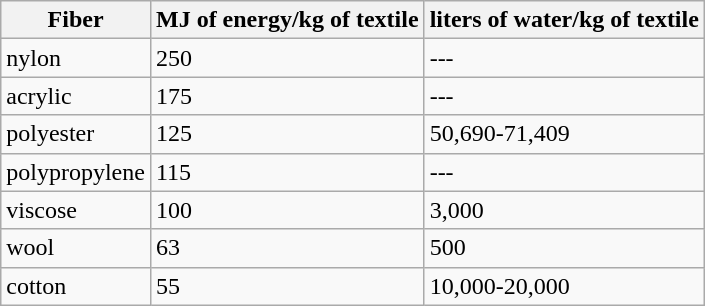<table class="wikitable">
<tr>
<th>Fiber</th>
<th>MJ of energy/kg of textile</th>
<th>liters of water/kg of textile</th>
</tr>
<tr>
<td>nylon</td>
<td>250</td>
<td>---</td>
</tr>
<tr>
<td>acrylic</td>
<td>175</td>
<td>---</td>
</tr>
<tr>
<td>polyester</td>
<td>125</td>
<td>50,690-71,409</td>
</tr>
<tr>
<td>polypropylene</td>
<td>115</td>
<td>---</td>
</tr>
<tr>
<td>viscose</td>
<td>100</td>
<td>3,000</td>
</tr>
<tr>
<td>wool</td>
<td>63</td>
<td>500</td>
</tr>
<tr>
<td>cotton</td>
<td>55</td>
<td>10,000-20,000</td>
</tr>
</table>
